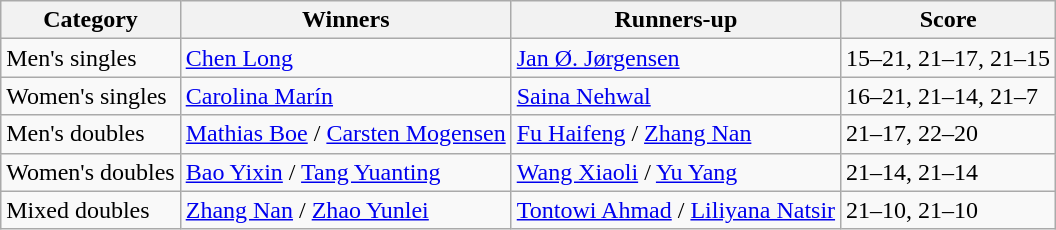<table class=wikitable style="white-space:nowrap;">
<tr>
<th>Category</th>
<th>Winners</th>
<th>Runners-up</th>
<th>Score</th>
</tr>
<tr>
<td>Men's singles</td>
<td> <a href='#'>Chen Long</a></td>
<td> <a href='#'>Jan Ø. Jørgensen</a></td>
<td>15–21, 21–17, 21–15</td>
</tr>
<tr>
<td>Women's singles</td>
<td> <a href='#'>Carolina Marín</a></td>
<td> <a href='#'>Saina Nehwal</a></td>
<td>16–21, 21–14, 21–7</td>
</tr>
<tr>
<td>Men's doubles</td>
<td> <a href='#'>Mathias Boe</a> / <a href='#'>Carsten Mogensen</a></td>
<td> <a href='#'>Fu Haifeng</a> / <a href='#'>Zhang Nan</a></td>
<td>21–17, 22–20</td>
</tr>
<tr>
<td>Women's doubles</td>
<td> <a href='#'>Bao Yixin</a> / <a href='#'>Tang Yuanting</a></td>
<td> <a href='#'>Wang Xiaoli</a> / <a href='#'>Yu Yang</a></td>
<td>21–14, 21–14</td>
</tr>
<tr>
<td>Mixed doubles</td>
<td> <a href='#'>Zhang Nan</a> / <a href='#'>Zhao Yunlei</a></td>
<td> <a href='#'>Tontowi Ahmad</a> / <a href='#'>Liliyana Natsir</a></td>
<td>21–10, 21–10</td>
</tr>
</table>
